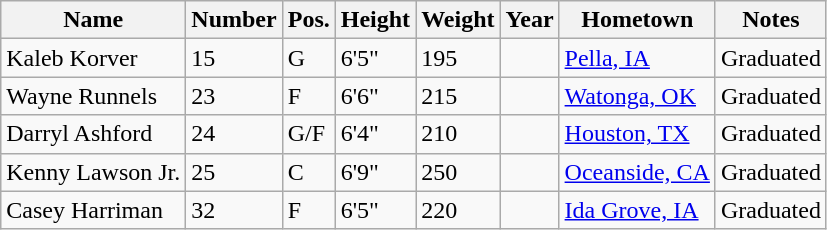<table class="wikitable sortable" border="1">
<tr>
<th>Name</th>
<th>Number</th>
<th>Pos.</th>
<th>Height</th>
<th>Weight</th>
<th>Year</th>
<th>Hometown</th>
<th class="unsortable">Notes</th>
</tr>
<tr>
<td>Kaleb Korver</td>
<td>15</td>
<td>G</td>
<td>6'5"</td>
<td>195</td>
<td></td>
<td><a href='#'>Pella, IA</a></td>
<td>Graduated</td>
</tr>
<tr>
<td>Wayne Runnels</td>
<td>23</td>
<td>F</td>
<td>6'6"</td>
<td>215</td>
<td></td>
<td><a href='#'>Watonga, OK</a></td>
<td>Graduated</td>
</tr>
<tr>
<td>Darryl Ashford</td>
<td>24</td>
<td>G/F</td>
<td>6'4"</td>
<td>210</td>
<td></td>
<td><a href='#'>Houston, TX</a></td>
<td>Graduated</td>
</tr>
<tr>
<td>Kenny Lawson Jr.</td>
<td>25</td>
<td>C</td>
<td>6'9"</td>
<td>250</td>
<td></td>
<td><a href='#'>Oceanside, CA</a></td>
<td>Graduated</td>
</tr>
<tr>
<td>Casey Harriman</td>
<td>32</td>
<td>F</td>
<td>6'5"</td>
<td>220</td>
<td></td>
<td><a href='#'>Ida Grove, IA</a></td>
<td>Graduated</td>
</tr>
</table>
